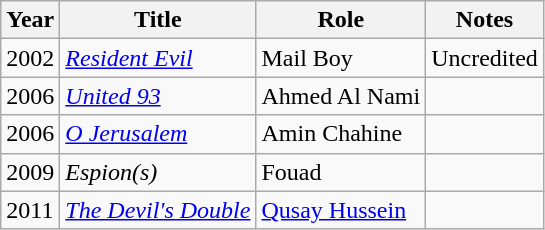<table class="wikitable">
<tr>
<th>Year</th>
<th>Title</th>
<th>Role</th>
<th>Notes</th>
</tr>
<tr>
<td>2002</td>
<td><em><a href='#'>Resident Evil</a></em></td>
<td>Mail Boy</td>
<td>Uncredited</td>
</tr>
<tr>
<td>2006</td>
<td><em><a href='#'>United 93</a></em></td>
<td>Ahmed Al Nami</td>
<td></td>
</tr>
<tr>
<td>2006</td>
<td><em><a href='#'>O Jerusalem</a></em></td>
<td>Amin Chahine</td>
<td></td>
</tr>
<tr>
<td>2009</td>
<td><em>Espion(s)</em></td>
<td>Fouad</td>
<td></td>
</tr>
<tr>
<td>2011</td>
<td><em><a href='#'>The Devil's Double</a></em></td>
<td><a href='#'>Qusay Hussein</a></td>
<td></td>
</tr>
</table>
